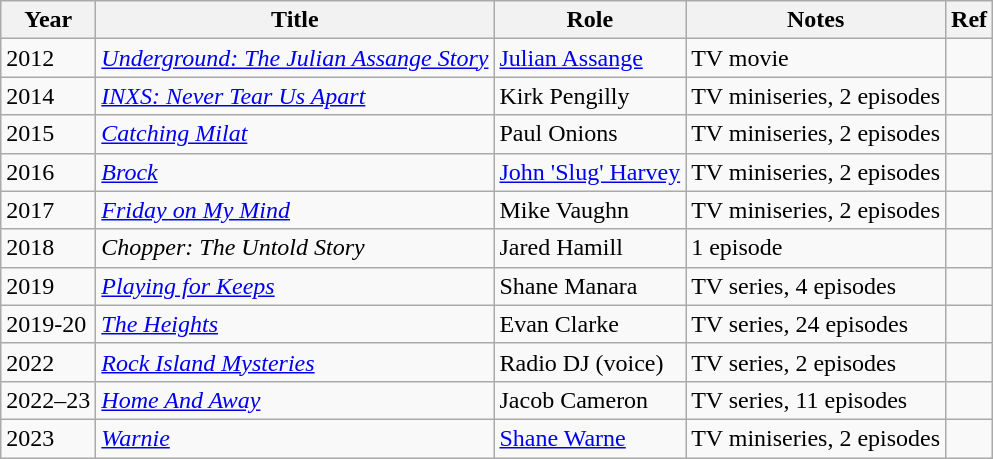<table class="wikitable sortable">
<tr>
<th>Year</th>
<th>Title</th>
<th>Role</th>
<th>Notes</th>
<th>Ref</th>
</tr>
<tr>
<td>2012</td>
<td><em><a href='#'>Underground: The Julian Assange Story</a></em></td>
<td><a href='#'>Julian Assange</a></td>
<td>TV movie</td>
<td></td>
</tr>
<tr>
<td>2014</td>
<td><em><a href='#'>INXS: Never Tear Us Apart</a></em></td>
<td>Kirk Pengilly</td>
<td>TV miniseries, 2 episodes</td>
<td><em></em></td>
</tr>
<tr>
<td>2015</td>
<td><em><a href='#'>Catching Milat</a></em></td>
<td>Paul Onions</td>
<td>TV miniseries, 2 episodes</td>
<td></td>
</tr>
<tr>
<td>2016</td>
<td><em><a href='#'>Brock</a></em></td>
<td><a href='#'>John 'Slug' Harvey</a></td>
<td>TV miniseries, 2 episodes</td>
<td></td>
</tr>
<tr>
<td>2017</td>
<td><em><a href='#'>Friday on My Mind</a></em></td>
<td>Mike Vaughn</td>
<td>TV miniseries, 2 episodes</td>
<td></td>
</tr>
<tr>
<td>2018</td>
<td><em>Chopper: The Untold Story</em></td>
<td>Jared Hamill</td>
<td>1 episode</td>
<td></td>
</tr>
<tr>
<td>2019</td>
<td><em><a href='#'>Playing for Keeps</a></em></td>
<td>Shane Manara</td>
<td>TV series, 4 episodes</td>
<td></td>
</tr>
<tr>
<td>2019-20</td>
<td><em><a href='#'>The Heights</a></em></td>
<td>Evan Clarke</td>
<td>TV series, 24 episodes</td>
<td></td>
</tr>
<tr>
<td>2022</td>
<td><em><a href='#'>Rock Island Mysteries</a></em></td>
<td>Radio DJ (voice)</td>
<td>TV series, 2 episodes</td>
<td></td>
</tr>
<tr>
<td>2022–23</td>
<td><em><a href='#'>Home And Away</a></em></td>
<td>Jacob Cameron</td>
<td>TV series, 11 episodes</td>
<td></td>
</tr>
<tr>
<td>2023</td>
<td><em><a href='#'>Warnie</a></em></td>
<td><a href='#'>Shane Warne</a></td>
<td>TV miniseries, 2 episodes</td>
<td><em></em></td>
</tr>
</table>
